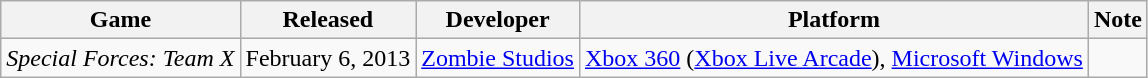<table class="wikitable sortable">
<tr>
<th>Game</th>
<th>Released</th>
<th>Developer</th>
<th>Platform</th>
<th>Note</th>
</tr>
<tr>
<td><em>Special Forces: Team X</em></td>
<td>February 6, 2013</td>
<td><a href='#'>Zombie Studios</a></td>
<td><a href='#'>Xbox 360</a> (<a href='#'>Xbox Live Arcade</a>), <a href='#'>Microsoft Windows</a></td>
<td></td>
</tr>
</table>
